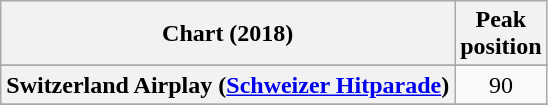<table class="wikitable plainrowheaders" style="text-align:center">
<tr>
<th scope="col">Chart (2018)</th>
<th scope="col">Peak<br> position</th>
</tr>
<tr>
</tr>
<tr>
<th scope="row">Switzerland Airplay (<a href='#'>Schweizer Hitparade</a>)</th>
<td>90</td>
</tr>
<tr>
</tr>
</table>
